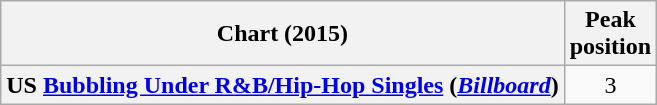<table class="wikitable sortable plainrowheaders" style="text-align:center">
<tr>
<th scope="col">Chart (2015)</th>
<th scope="col">Peak<br>position</th>
</tr>
<tr>
<th scope="row">US <a href='#'>Bubbling Under R&B/Hip-Hop Singles</a> (<em><a href='#'>Billboard</a></em>)</th>
<td>3</td>
</tr>
</table>
